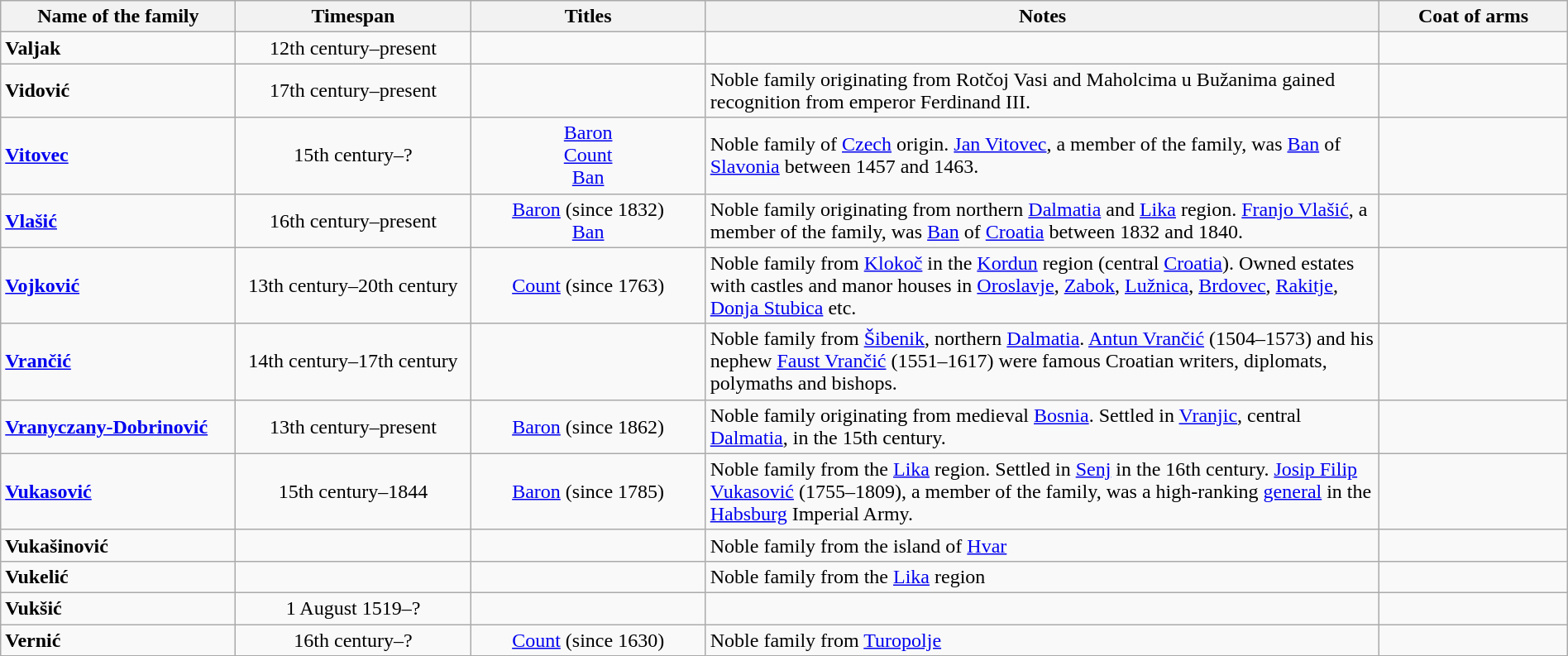<table class="wikitable" style="text-align:center" width=100%>
<tr>
<th bgcolor="silver" ! width="15%">Name of the family</th>
<th bgcolor="silver" ! width="15%">Timespan</th>
<th bgcolor="silver" ! width="15%">Titles</th>
<th bgcolor="silver" ! width="43%">Notes</th>
<th bgcolor="silver" ! width="12%">Coat of arms</th>
</tr>
<tr>
<td align="left"><strong>Valjak</strong></td>
<td>12th century–present</td>
<td></td>
<td></td>
<td></td>
</tr>
<tr>
<td align="left"><strong>Vidović</strong></td>
<td align="center">17th century–present</td>
<td></td>
<td align="left">Noble family originating from Rotčoj Vasi and Maholcima u Bužanima gained recognition from emperor Ferdinand III.</td>
<td></td>
</tr>
<tr>
<td align="left"><a href='#'><strong>Vitovec</strong></a></td>
<td align="center">15th century–?</td>
<td align="center"><a href='#'>Baron</a><br><a href='#'>Count</a><br><a href='#'>Ban</a></td>
<td align="left">Noble family of <a href='#'>Czech</a> origin. <a href='#'>Jan Vitovec</a>, a member of the family, was <a href='#'>Ban</a> of <a href='#'>Slavonia</a> between 1457 and 1463.</td>
<td align="center"></td>
</tr>
<tr>
<td align="left"><a href='#'><strong>Vlašić</strong></a></td>
<td align="center">16th century–present</td>
<td align="center"><a href='#'>Baron</a> (since 1832)<br><a href='#'>Ban</a></td>
<td align="left">Noble family originating from northern <a href='#'>Dalmatia</a> and <a href='#'>Lika</a> region. <a href='#'>Franjo Vlašić</a>, a member of the family, was <a href='#'>Ban</a> of <a href='#'>Croatia</a> between 1832 and 1840.</td>
<td align="center"></td>
</tr>
<tr>
<td align="left"><a href='#'><strong>Vojković</strong></a></td>
<td align="center">13th century–20th century</td>
<td align="center"><a href='#'>Count</a> (since 1763)</td>
<td align="left">Noble family from <a href='#'>Klokoč</a> in the <a href='#'>Kordun</a> region (central <a href='#'>Croatia</a>). Owned estates with castles and manor houses in <a href='#'>Oroslavje</a>, <a href='#'>Zabok</a>, <a href='#'>Lužnica</a>, <a href='#'>Brdovec</a>, <a href='#'>Rakitje</a>, <a href='#'>Donja Stubica</a> etc.</td>
<td align="center"></td>
</tr>
<tr>
<td align="left"><a href='#'><strong>Vrančić</strong></a></td>
<td align="center">14th century–17th century</td>
<td align="center"></td>
<td align="left">Noble family from <a href='#'>Šibenik</a>, northern <a href='#'>Dalmatia</a>. <a href='#'>Antun Vrančić</a> (1504–1573) and his nephew <a href='#'>Faust Vrančić</a> (1551–1617) were famous Croatian writers, diplomats, polymaths and bishops.</td>
<td align="center"></td>
</tr>
<tr>
<td align="left"><a href='#'><strong>Vranyczany-Dobrinović</strong></a></td>
<td align="center">13th century–present</td>
<td align="center"><a href='#'>Baron</a> (since 1862)</td>
<td align="left">Noble family originating from medieval <a href='#'>Bosnia</a>. Settled in <a href='#'>Vranjic</a>, central <a href='#'>Dalmatia</a>, in the 15th century.</td>
<td align="center"></td>
</tr>
<tr>
<td align="left"><a href='#'><strong>Vukasović</strong></a></td>
<td align="center">15th century–1844</td>
<td align="center"><a href='#'>Baron</a> (since 1785)</td>
<td align="left">Noble family from the <a href='#'>Lika</a> region. Settled in <a href='#'>Senj</a> in the 16th century. <a href='#'>Josip Filip Vukasović</a> (1755–1809), a member of the family, was a high-ranking <a href='#'>general</a> in the <a href='#'>Habsburg</a> Imperial Army.</td>
<td align="center"></td>
</tr>
<tr>
<td align="left"><strong>Vukašinović</strong></td>
<td></td>
<td></td>
<td align="left">Noble family from the island of <a href='#'>Hvar</a></td>
<td></td>
</tr>
<tr>
<td align="left"><strong>Vukelić</strong></td>
<td></td>
<td></td>
<td align="left">Noble family from the <a href='#'>Lika</a> region</td>
<td></td>
</tr>
<tr>
<td align="left"><strong>Vukšić</strong></td>
<td>1 August 1519–?</td>
<td></td>
<td></td>
<td></td>
</tr>
<tr>
<td align="left"><strong>Vernić</strong></td>
<td align="center">16th century–?</td>
<td align="center"><a href='#'>Count</a> (since 1630)</td>
<td align="left">Noble family from <a href='#'>Turopolje</a></td>
<td></td>
</tr>
</table>
